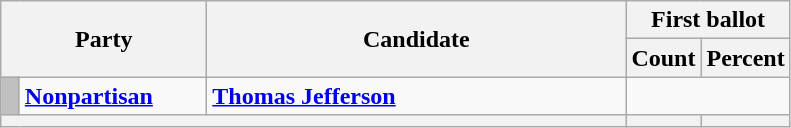<table class=wikitable>
<tr>
<th colspan=2 rowspan=2 style="width: 130px">Party</th>
<th rowspan=2 style="width: 17em">Candidate</th>
<th colspan=2>First ballot</th>
</tr>
<tr>
<th style="width: 2.5em">Count</th>
<th style="width: 2.5em">Percent</th>
</tr>
<tr>
<td style="background-color:#C0C0C0; width:5px;"></td>
<td><strong><a href='#'>Nonpartisan</a></strong></td>
<td><strong><a href='#'>Thomas Jefferson</a></strong></td>
<td align=right colspan=2></td>
</tr>
<tr>
<th colspan=3></th>
<th></th>
<th></th>
</tr>
</table>
